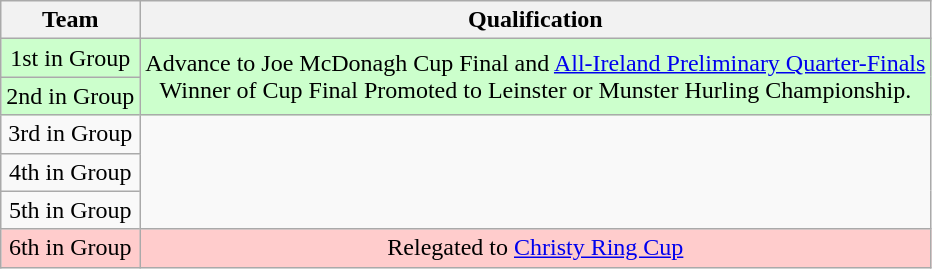<table class="wikitable" style="text-align:center">
<tr>
<th>Team</th>
<th>Qualification</th>
</tr>
<tr style="background:#ccffcc">
<td>1st in Group</td>
<td rowspan="2">Advance to Joe McDonagh Cup Final and <a href='#'>All-Ireland Preliminary Quarter-Finals</a><br>Winner of Cup Final Promoted to Leinster or Munster Hurling Championship.</td>
</tr>
<tr style="background:#ccffcc">
<td>2nd in Group</td>
</tr>
<tr>
<td>3rd in Group</td>
<td rowspan="3"></td>
</tr>
<tr>
<td>4th in Group</td>
</tr>
<tr>
<td>5th in Group</td>
</tr>
<tr style="background:#ffcccc">
<td>6th in Group</td>
<td>Relegated to <a href='#'>Christy Ring Cup</a></td>
</tr>
</table>
